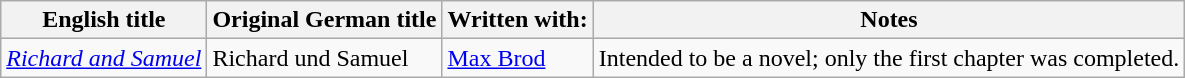<table class="wikitable">
<tr>
<th>English title</th>
<th>Original German title</th>
<th>Written with:</th>
<th>Notes</th>
</tr>
<tr>
<td><em><a href='#'>Richard and Samuel</a></em></td>
<td>Richard und Samuel</td>
<td><a href='#'>Max Brod</a></td>
<td>Intended to be a novel; only the first chapter was completed.</td>
</tr>
</table>
